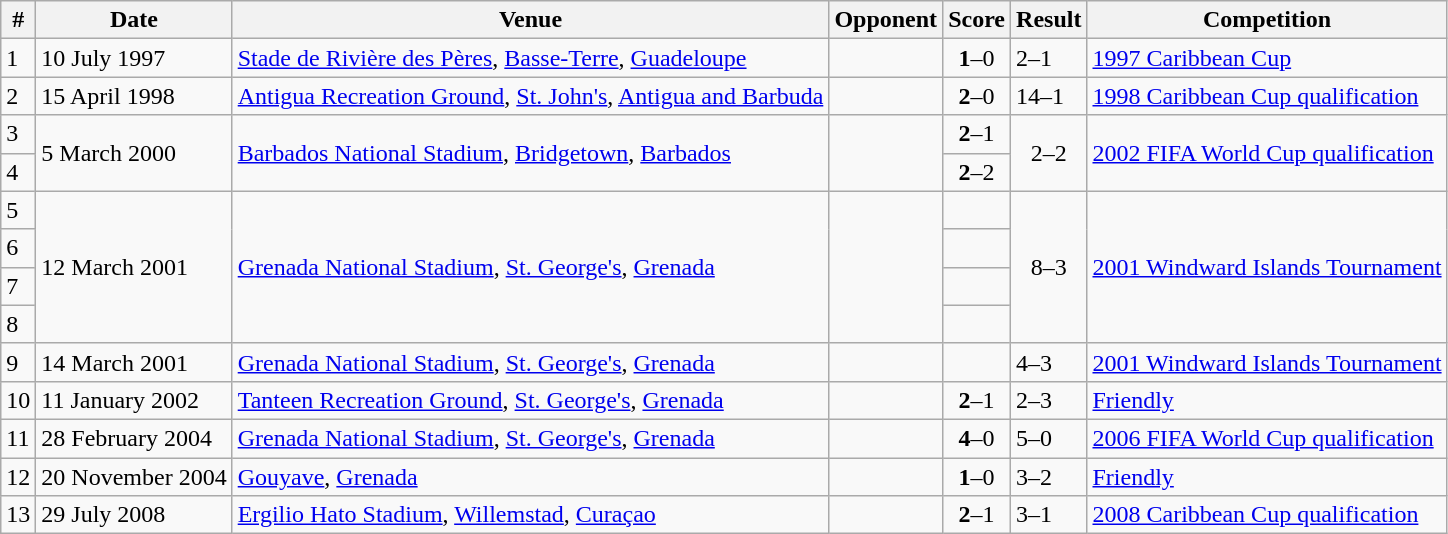<table class="wikitable">
<tr>
<th>#</th>
<th>Date</th>
<th>Venue</th>
<th>Opponent</th>
<th>Score</th>
<th>Result</th>
<th>Competition</th>
</tr>
<tr>
<td>1</td>
<td>10 July 1997</td>
<td><a href='#'>Stade de Rivière des Pères</a>, <a href='#'>Basse-Terre</a>, <a href='#'>Guadeloupe</a></td>
<td></td>
<td align=center><strong>1</strong>–0</td>
<td>2–1</td>
<td><a href='#'>1997 Caribbean Cup</a></td>
</tr>
<tr>
<td>2</td>
<td>15 April 1998</td>
<td><a href='#'>Antigua Recreation Ground</a>, <a href='#'>St. John's</a>, <a href='#'>Antigua and Barbuda</a></td>
<td></td>
<td align=center><strong>2</strong>–0</td>
<td>14–1</td>
<td><a href='#'>1998 Caribbean Cup qualification</a></td>
</tr>
<tr>
<td>3</td>
<td rowspan="2">5 March 2000</td>
<td rowspan="2"><a href='#'>Barbados National Stadium</a>, <a href='#'>Bridgetown</a>, <a href='#'>Barbados</a></td>
<td rowspan="2"></td>
<td align=center><strong>2</strong>–1</td>
<td rowspan="2" style="text-align:center">2–2</td>
<td rowspan="2"><a href='#'>2002 FIFA World Cup qualification</a></td>
</tr>
<tr>
<td>4</td>
<td align=center><strong>2</strong>–2</td>
</tr>
<tr>
<td>5</td>
<td rowspan="4">12 March 2001</td>
<td rowspan="4"><a href='#'>Grenada National Stadium</a>, <a href='#'>St. George's</a>, <a href='#'>Grenada</a></td>
<td rowspan="4"></td>
<td align=center></td>
<td rowspan="4" style="text-align:center">8–3</td>
<td rowspan="4"><a href='#'>2001 Windward Islands Tournament</a></td>
</tr>
<tr>
<td>6</td>
<td align=center></td>
</tr>
<tr>
<td>7</td>
<td align=center></td>
</tr>
<tr>
<td>8</td>
<td align=center></td>
</tr>
<tr>
<td>9</td>
<td>14 March 2001</td>
<td><a href='#'>Grenada National Stadium</a>, <a href='#'>St. George's</a>, <a href='#'>Grenada</a></td>
<td></td>
<td align=center></td>
<td>4–3</td>
<td><a href='#'>2001 Windward Islands Tournament</a></td>
</tr>
<tr>
<td>10</td>
<td>11 January 2002</td>
<td><a href='#'>Tanteen Recreation Ground</a>, <a href='#'>St. George's</a>, <a href='#'>Grenada</a></td>
<td></td>
<td align=center><strong>2</strong>–1</td>
<td>2–3</td>
<td><a href='#'>Friendly</a></td>
</tr>
<tr>
<td>11</td>
<td>28 February 2004</td>
<td><a href='#'>Grenada National Stadium</a>, <a href='#'>St. George's</a>, <a href='#'>Grenada</a></td>
<td></td>
<td align=center><strong>4</strong>–0</td>
<td>5–0</td>
<td><a href='#'>2006 FIFA World Cup qualification</a></td>
</tr>
<tr>
<td>12</td>
<td>20 November 2004</td>
<td><a href='#'>Gouyave</a>, <a href='#'>Grenada</a></td>
<td></td>
<td align=center><strong>1</strong>–0</td>
<td>3–2</td>
<td><a href='#'>Friendly</a></td>
</tr>
<tr>
<td>13</td>
<td>29 July 2008</td>
<td><a href='#'>Ergilio Hato Stadium</a>, <a href='#'>Willemstad</a>, <a href='#'>Curaçao</a></td>
<td></td>
<td align=center><strong>2</strong>–1</td>
<td>3–1</td>
<td><a href='#'>2008 Caribbean Cup qualification</a></td>
</tr>
</table>
